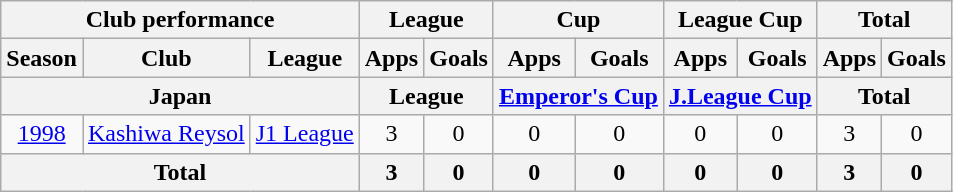<table class="wikitable" style="text-align:center;">
<tr>
<th colspan=3>Club performance</th>
<th colspan=2>League</th>
<th colspan=2>Cup</th>
<th colspan=2>League Cup</th>
<th colspan=2>Total</th>
</tr>
<tr>
<th>Season</th>
<th>Club</th>
<th>League</th>
<th>Apps</th>
<th>Goals</th>
<th>Apps</th>
<th>Goals</th>
<th>Apps</th>
<th>Goals</th>
<th>Apps</th>
<th>Goals</th>
</tr>
<tr>
<th colspan=3>Japan</th>
<th colspan=2>League</th>
<th colspan=2><a href='#'>Emperor's Cup</a></th>
<th colspan=2><a href='#'>J.League Cup</a></th>
<th colspan=2>Total</th>
</tr>
<tr>
<td><a href='#'>1998</a></td>
<td><a href='#'>Kashiwa Reysol</a></td>
<td><a href='#'>J1 League</a></td>
<td>3</td>
<td>0</td>
<td>0</td>
<td>0</td>
<td>0</td>
<td>0</td>
<td>3</td>
<td>0</td>
</tr>
<tr>
<th colspan=3>Total</th>
<th>3</th>
<th>0</th>
<th>0</th>
<th>0</th>
<th>0</th>
<th>0</th>
<th>3</th>
<th>0</th>
</tr>
</table>
